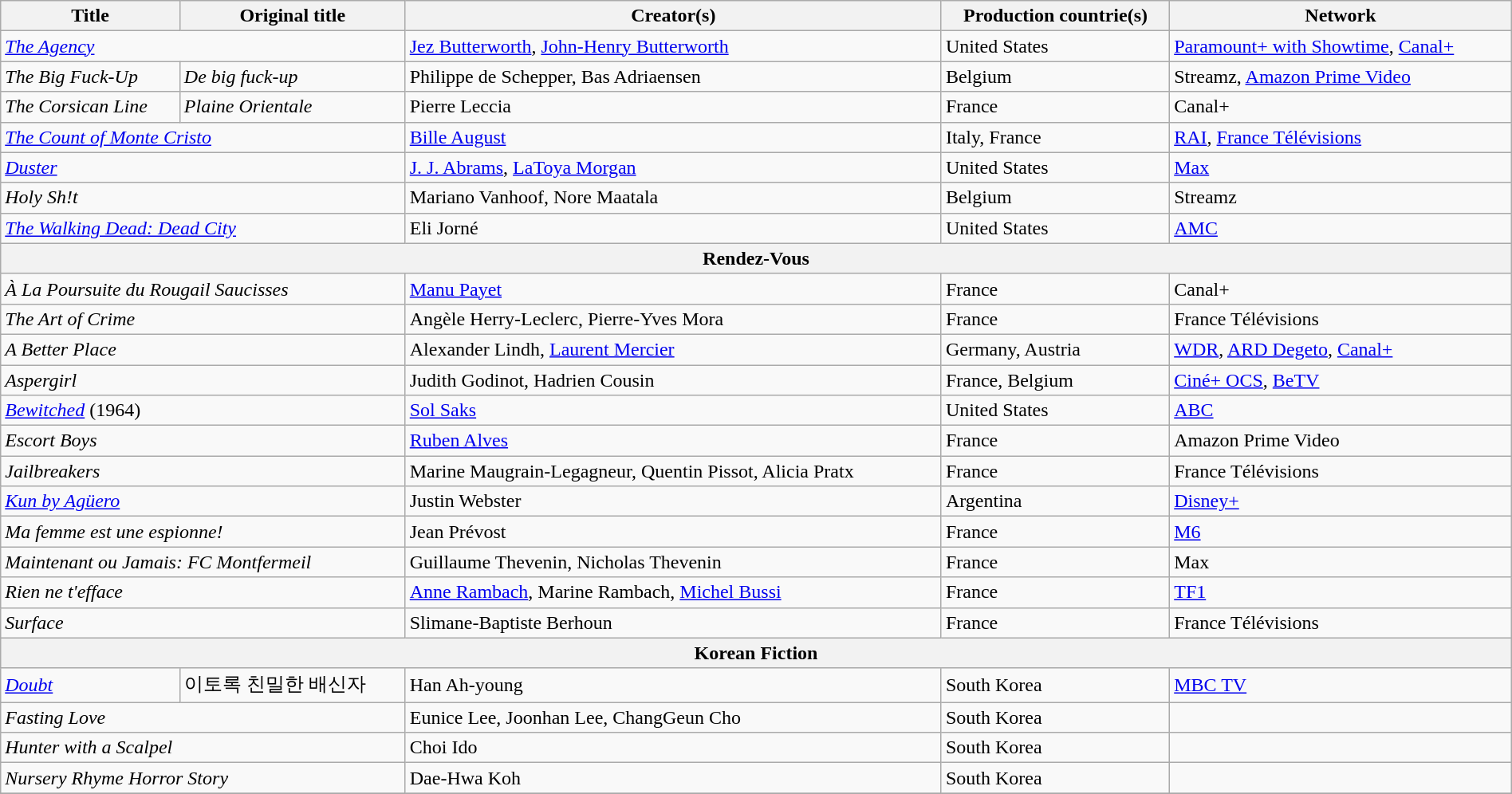<table class="sortable wikitable" style="width:100%; margin-bottom:4px">
<tr>
<th>Title</th>
<th>Original title</th>
<th>Creator(s)</th>
<th>Production countrie(s)</th>
<th>Network</th>
</tr>
<tr>
<td colspan="2"><em><a href='#'>The Agency</a></em></td>
<td><a href='#'>Jez Butterworth</a>, <a href='#'>John-Henry Butterworth</a></td>
<td>United States</td>
<td><a href='#'>Paramount+ with Showtime</a>, <a href='#'>Canal+</a></td>
</tr>
<tr>
<td><em>The Big Fuck-Up</em></td>
<td><em>De big fuck-up</em></td>
<td>Philippe de Schepper, Bas Adriaensen</td>
<td>Belgium</td>
<td>Streamz, <a href='#'>Amazon Prime Video</a></td>
</tr>
<tr>
<td><em>The Corsican Line</em></td>
<td><em>Plaine Orientale</em></td>
<td>Pierre Leccia</td>
<td>France</td>
<td>Canal+</td>
</tr>
<tr>
<td colspan="2"><em><a href='#'>The Count of Monte Cristo</a></em></td>
<td><a href='#'>Bille August</a></td>
<td>Italy, France</td>
<td><a href='#'>RAI</a>, <a href='#'>France Télévisions</a></td>
</tr>
<tr>
<td colspan="2"><em><a href='#'>Duster</a></em></td>
<td><a href='#'>J. J. Abrams</a>, <a href='#'>LaToya Morgan</a></td>
<td>United States</td>
<td><a href='#'>Max</a></td>
</tr>
<tr>
<td colspan="2"><em>Holy Sh!t</em></td>
<td>Mariano Vanhoof, Nore Maatala</td>
<td>Belgium</td>
<td>Streamz</td>
</tr>
<tr>
<td colspan="2"><em><a href='#'>The Walking Dead: Dead City</a></em> </td>
<td>Eli Jorné</td>
<td>United States</td>
<td><a href='#'>AMC</a></td>
</tr>
<tr>
<th colspan="5">Rendez-Vous</th>
</tr>
<tr>
<td colspan="2"><em>À La Poursuite du Rougail Saucisses</em></td>
<td><a href='#'>Manu Payet</a></td>
<td>France</td>
<td>Canal+</td>
</tr>
<tr>
<td colspan="2"><em>The Art of Crime</em></td>
<td>Angèle Herry-Leclerc, Pierre-Yves Mora</td>
<td>France</td>
<td>France Télévisions</td>
</tr>
<tr>
<td colspan="2"><em>A Better Place</em></td>
<td>Alexander Lindh, <a href='#'>Laurent Mercier</a></td>
<td>Germany, Austria</td>
<td><a href='#'>WDR</a>, <a href='#'>ARD Degeto</a>, <a href='#'>Canal+</a></td>
</tr>
<tr>
<td colspan="2"><em>Aspergirl</em> </td>
<td>Judith Godinot, Hadrien Cousin</td>
<td>France, Belgium</td>
<td><a href='#'>Ciné+ OCS</a>, <a href='#'>BeTV</a></td>
</tr>
<tr>
<td colspan="2"><em><a href='#'>Bewitched</a></em> (1964) </td>
<td><a href='#'>Sol Saks</a></td>
<td>United States</td>
<td><a href='#'>ABC</a></td>
</tr>
<tr>
<td colspan="2"><em>Escort Boys</em> </td>
<td><a href='#'>Ruben Alves</a></td>
<td>France</td>
<td>Amazon Prime Video</td>
</tr>
<tr>
<td colspan="2"><em>Jailbreakers</em></td>
<td>Marine Maugrain-Legagneur, Quentin Pissot, Alicia Pratx</td>
<td>France</td>
<td>France Télévisions</td>
</tr>
<tr>
<td colspan="2"><em><a href='#'>Kun by Agüero</a></em></td>
<td>Justin Webster</td>
<td>Argentina</td>
<td><a href='#'>Disney+</a></td>
</tr>
<tr>
<td colspan="2"><em>Ma femme est une espionne!</em></td>
<td>Jean Prévost</td>
<td>France</td>
<td><a href='#'>M6</a></td>
</tr>
<tr>
<td colspan="2"><em>Maintenant ou Jamais: FC Montfermeil</em></td>
<td>Guillaume Thevenin, Nicholas Thevenin</td>
<td>France</td>
<td>Max</td>
</tr>
<tr>
<td colspan="2"><em>Rien ne t'efface</em></td>
<td><a href='#'>Anne Rambach</a>, Marine Rambach, <a href='#'>Michel Bussi</a></td>
<td>France</td>
<td><a href='#'>TF1</a></td>
</tr>
<tr>
<td colspan="2"><em>Surface</em></td>
<td>Slimane-Baptiste Berhoun</td>
<td>France</td>
<td>France Télévisions</td>
</tr>
<tr>
<th colspan="5">Korean Fiction</th>
</tr>
<tr>
<td><em><a href='#'>Doubt</a></em></td>
<td>이토록 친밀한 배신자</td>
<td>Han Ah-young</td>
<td>South Korea</td>
<td><a href='#'>MBC TV</a></td>
</tr>
<tr>
<td colspan="2"><em>Fasting Love</em></td>
<td>Eunice Lee, Joonhan Lee, ChangGeun Cho</td>
<td>South Korea</td>
<td></td>
</tr>
<tr>
<td colspan="2"><em>Hunter with a Scalpel</em></td>
<td>Choi Ido</td>
<td>South Korea</td>
<td></td>
</tr>
<tr>
<td colspan="2"><em>Nursery Rhyme Horror Story</em></td>
<td>Dae-Hwa Koh</td>
<td>South Korea</td>
<td></td>
</tr>
<tr>
</tr>
</table>
